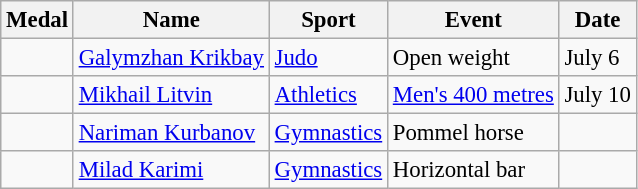<table class="wikitable sortable" style="font-size: 95%;">
<tr>
<th>Medal</th>
<th>Name</th>
<th>Sport</th>
<th>Event</th>
<th>Date</th>
</tr>
<tr>
<td></td>
<td><a href='#'>Galymzhan Krikbay</a></td>
<td><a href='#'>Judo</a></td>
<td>Open weight</td>
<td>July 6</td>
</tr>
<tr>
<td></td>
<td><a href='#'>Mikhail Litvin</a></td>
<td><a href='#'>Athletics</a></td>
<td><a href='#'>Men's 400 metres</a></td>
<td>July 10</td>
</tr>
<tr>
<td></td>
<td><a href='#'>Nariman Kurbanov</a></td>
<td><a href='#'>Gymnastics</a></td>
<td>Pommel horse</td>
<td></td>
</tr>
<tr>
<td></td>
<td><a href='#'>Milad Karimi</a></td>
<td><a href='#'>Gymnastics</a></td>
<td>Horizontal bar</td>
<td></td>
</tr>
</table>
